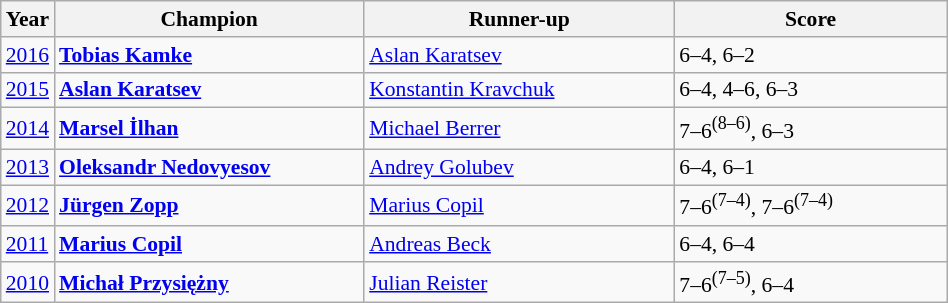<table class="wikitable" style="font-size:90%">
<tr>
<th>Year</th>
<th width="200">Champion</th>
<th width="200">Runner-up</th>
<th width="175">Score</th>
</tr>
<tr>
<td><a href='#'>2016</a></td>
<td> <strong><a href='#'>Tobias Kamke</a></strong></td>
<td> <a href='#'>Aslan Karatsev</a></td>
<td>6–4, 6–2</td>
</tr>
<tr>
<td><a href='#'>2015</a></td>
<td> <strong><a href='#'>Aslan Karatsev</a></strong></td>
<td> <a href='#'>Konstantin Kravchuk</a></td>
<td>6–4, 4–6, 6–3</td>
</tr>
<tr>
<td><a href='#'>2014</a></td>
<td> <strong><a href='#'>Marsel İlhan</a></strong></td>
<td> <a href='#'>Michael Berrer</a></td>
<td>7–6<sup>(8–6)</sup>, 6–3</td>
</tr>
<tr>
<td><a href='#'>2013</a></td>
<td> <strong><a href='#'>Oleksandr Nedovyesov</a></strong></td>
<td> <a href='#'>Andrey Golubev</a></td>
<td>6–4, 6–1</td>
</tr>
<tr>
<td><a href='#'>2012</a></td>
<td> <strong><a href='#'>Jürgen Zopp</a></strong></td>
<td> <a href='#'>Marius Copil</a></td>
<td>7–6<sup>(7–4)</sup>, 7–6<sup>(7–4)</sup></td>
</tr>
<tr>
<td><a href='#'>2011</a></td>
<td> <strong><a href='#'>Marius Copil</a></strong></td>
<td> <a href='#'>Andreas Beck</a></td>
<td>6–4, 6–4</td>
</tr>
<tr>
<td><a href='#'>2010</a></td>
<td> <strong><a href='#'>Michał Przysiężny</a></strong></td>
<td> <a href='#'>Julian Reister</a></td>
<td>7–6<sup>(7–5)</sup>, 6–4</td>
</tr>
</table>
